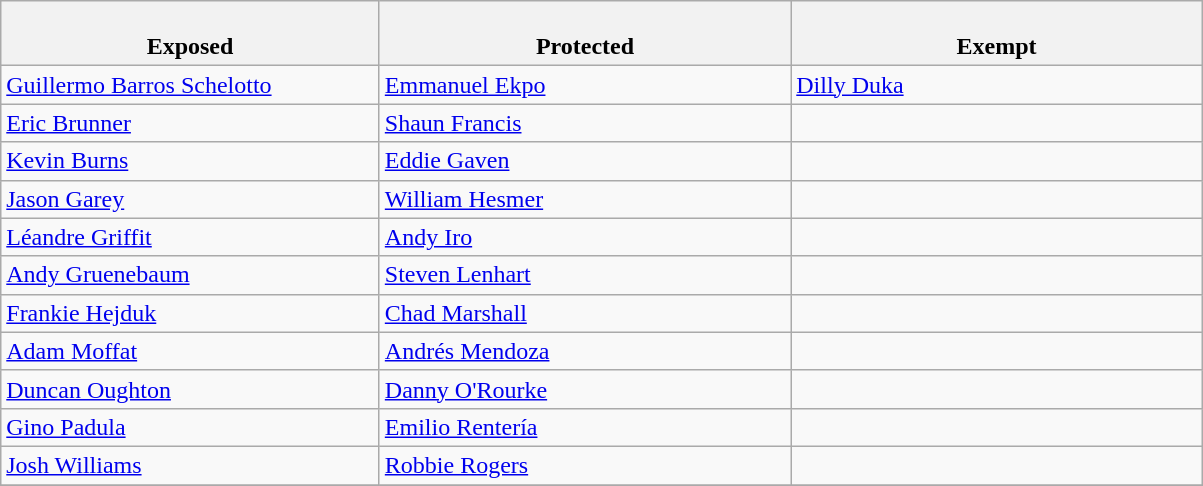<table class="wikitable">
<tr>
<th style="width:23%"><br>Exposed</th>
<th style="width:25%"><br>Protected</th>
<th style="width:25%"><br>Exempt</th>
</tr>
<tr>
<td><a href='#'>Guillermo Barros Schelotto</a></td>
<td><a href='#'>Emmanuel Ekpo</a></td>
<td><a href='#'>Dilly Duka</a></td>
</tr>
<tr>
<td><a href='#'>Eric Brunner</a></td>
<td><a href='#'>Shaun Francis</a></td>
<td></td>
</tr>
<tr>
<td><a href='#'>Kevin Burns</a></td>
<td><a href='#'>Eddie Gaven</a></td>
<td></td>
</tr>
<tr>
<td><a href='#'>Jason Garey</a></td>
<td><a href='#'>William Hesmer</a></td>
<td></td>
</tr>
<tr>
<td><a href='#'>Léandre Griffit</a></td>
<td><a href='#'>Andy Iro</a></td>
<td></td>
</tr>
<tr>
<td><a href='#'>Andy Gruenebaum</a></td>
<td><a href='#'>Steven Lenhart</a></td>
<td></td>
</tr>
<tr>
<td><a href='#'>Frankie Hejduk</a></td>
<td><a href='#'>Chad Marshall</a></td>
<td></td>
</tr>
<tr>
<td><a href='#'>Adam Moffat</a></td>
<td><a href='#'>Andrés Mendoza</a></td>
<td></td>
</tr>
<tr>
<td><a href='#'>Duncan Oughton</a></td>
<td><a href='#'>Danny O'Rourke</a></td>
<td></td>
</tr>
<tr>
<td><a href='#'>Gino Padula</a></td>
<td><a href='#'>Emilio Rentería</a></td>
<td></td>
</tr>
<tr>
<td><a href='#'>Josh Williams</a></td>
<td><a href='#'>Robbie Rogers</a></td>
<td></td>
</tr>
<tr>
</tr>
</table>
